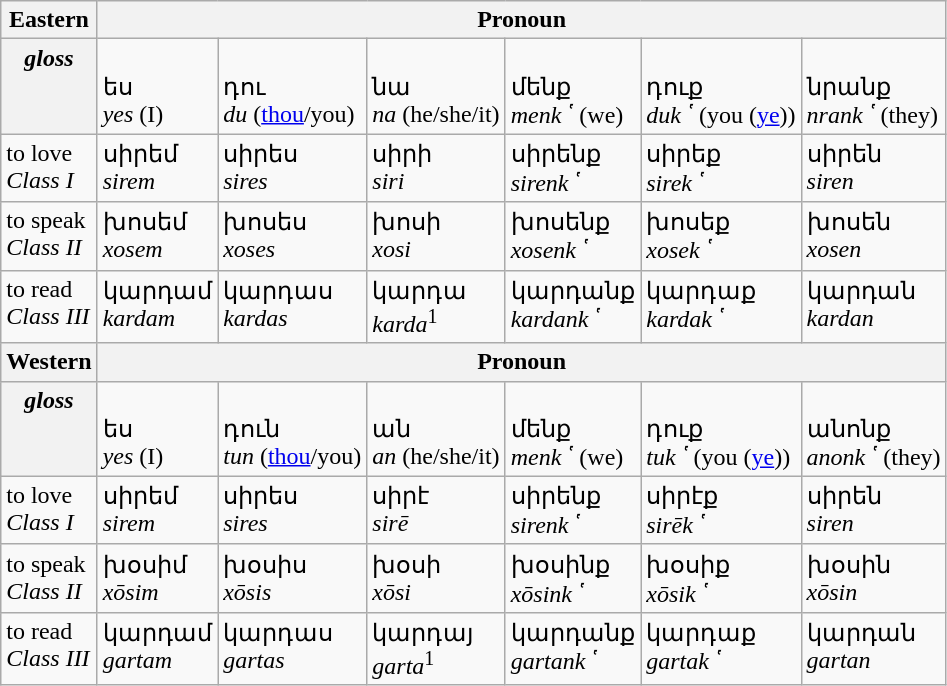<table class="wikitable">
<tr valign=top>
<th>Eastern</th>
<th colspan=6>Pronoun</th>
</tr>
<tr valign=top>
<th><em>gloss</em></th>
<td><br>ես<br><em>yes</em> (I)</td>
<td><br>դու<br><em>du</em> (<a href='#'>thou</a>/you)</td>
<td><br>նա<br><em>na</em> (he/she/it)</td>
<td><br>մենք<br><em>menk῾</em> (we)</td>
<td><br>դուք<br><em>duk῾</em> (you (<a href='#'>ye</a>))</td>
<td><br>նրանք<br><em>nrank῾</em> (they)</td>
</tr>
<tr valign=top>
<td>to love<br><em>Class I</em></td>
<td>սիրեմ<br><em>sirem</em></td>
<td>սիրես<br><em>sires</em></td>
<td>սիրի<br><em>siri</em></td>
<td>սիրենք<br><em>sirenk῾</em></td>
<td>սիրեք<br><em>sirek῾</em></td>
<td>սիրեն<br><em>siren</em></td>
</tr>
<tr valign=top>
<td>to speak<br><em>Class II</em></td>
<td>խոսեմ<br><em>xosem</em></td>
<td>խոսես<br><em>xoses</em></td>
<td>խոսի<br><em>xosi</em></td>
<td>խոսենք<br><em>xosenk῾</em></td>
<td>խոսեք<br><em>xosek῾</em></td>
<td>խոսեն<br><em>xosen</em></td>
</tr>
<tr valign=top>
<td>to read<br><em>Class III</em></td>
<td>կարդամ<br><em>kardam</em></td>
<td>կարդաս<br><em>kardas</em></td>
<td>կարդա<br><em>karda</em><sup>1</sup></td>
<td>կարդանք<br><em>kardank῾</em></td>
<td>կարդաք<br><em>kardak῾</em></td>
<td>կարդան<br><em>kardan</em></td>
</tr>
<tr valign=top>
<th>Western</th>
<th colspan=6>Pronoun</th>
</tr>
<tr valign=top>
<th><em>gloss</em></th>
<td><br>ես<br><em>yes</em> (I)</td>
<td><br>դուն<br><em>tun</em> (<a href='#'>thou</a>/you)</td>
<td><br>ան<br><em>an</em> (he/she/it)</td>
<td><br>մենք<br><em>menk῾</em> (we)</td>
<td><br>դուք<br><em>tuk῾</em> (you (<a href='#'>ye</a>))</td>
<td><br>անոնք<br><em>anonk῾</em> (they)</td>
</tr>
<tr valign=top>
<td>to love<br><em>Class I</em></td>
<td>սիրեմ<br><em>sirem</em></td>
<td>սիրես<br><em>sires</em></td>
<td>սիրէ<br><em>sirē</em></td>
<td>սիրենք<br><em>sirenk῾</em></td>
<td>սիրէք<br><em>sirēk῾</em></td>
<td>սիրեն<br><em>siren</em></td>
</tr>
<tr valign=top>
<td>to speak<br><em>Class II</em></td>
<td>խօսիմ<br><em>xōsim</em></td>
<td>խօսիս<br><em>xōsis</em></td>
<td>խօսի<br><em>xōsi</em></td>
<td>խօսինք<br><em>xōsink῾</em></td>
<td>խօսիք<br><em>xōsik῾</em></td>
<td>խօսին<br><em>xōsin</em></td>
</tr>
<tr valign=top>
<td>to read<br><em>Class III</em></td>
<td>կարդամ<br><em>gartam</em></td>
<td>կարդաս<br><em>gartas</em></td>
<td>կարդայ<br><em>garta</em><sup>1</sup></td>
<td>կարդանք<br><em>gartank῾</em></td>
<td>կարդաք<br><em>gartak῾</em></td>
<td>կարդան<br><em>gartan</em></td>
</tr>
</table>
